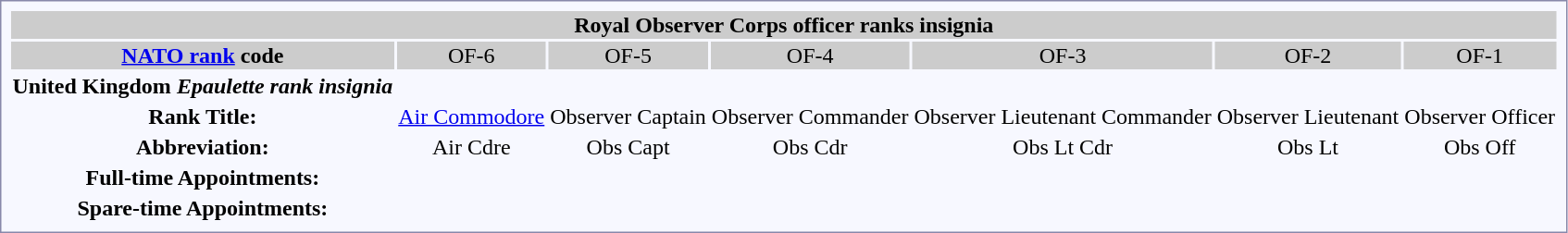<table style="border:1px solid #8888aa; background:#f7f8ff; text-align:center; padding:5px;">
<tr>
<th colspan=13 bgcolor=#CCCCCC>Royal Observer Corps officer ranks insignia</th>
</tr>
<tr bgcolor=#CCCCCC>
<th><a href='#'>NATO rank</a> code</th>
<td>OF-6</td>
<td>OF-5</td>
<td>OF-4</td>
<td>OF-3</td>
<td>OF-2</td>
<td>OF-1</td>
</tr>
<tr>
<th> United Kingdom <em>Epaulette rank insignia</em></th>
<td></td>
<td></td>
<td></td>
<td></td>
<td></td>
<td></td>
</tr>
<tr>
<th>Rank Title:</th>
<td><a href='#'>Air Commodore</a></td>
<td>Observer Captain</td>
<td>Observer Commander</td>
<td>Observer Lieutenant Commander</td>
<td>Observer Lieutenant</td>
<td>Observer Officer</td>
</tr>
<tr>
<th>Abbreviation:</th>
<td>Air Cdre</td>
<td>Obs Capt</td>
<td>Obs Cdr</td>
<td>Obs Lt Cdr</td>
<td>Obs Lt</td>
<td>Obs Off</td>
</tr>
<tr>
<th>Full-time Appointments:</th>
<td></td>
<td></td>
<td></td>
<td></td>
<td></td>
<td></td>
</tr>
<tr>
<th>Spare-time Appointments:</th>
<td></td>
<td></td>
<td></td>
<td></td>
<td></td>
<td></td>
</tr>
</table>
